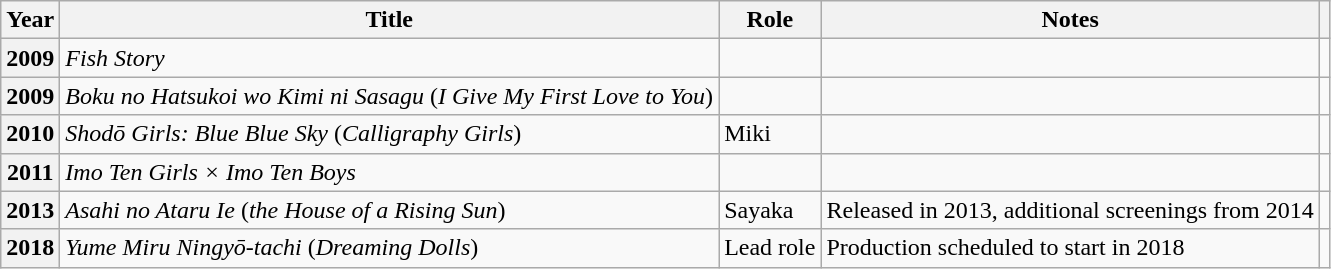<table class="wikitable plainrowheaders sortable">
<tr>
<th scope="col">Year</th>
<th scope="col">Title</th>
<th scope="col">Role</th>
<th scope="col">Notes</th>
<th scope="col" class="unsortable"></th>
</tr>
<tr>
<th scope="row">2009</th>
<td><em>Fish Story</em></td>
<td></td>
<td></td>
<td style="text-align:center"></td>
</tr>
<tr>
<th scope="row">2009</th>
<td><em>Boku no Hatsukoi wo Kimi ni Sasagu</em> (<em>I Give My First Love to You</em>)</td>
<td></td>
<td></td>
<td style="text-align:center"></td>
</tr>
<tr>
<th scope="row">2010</th>
<td><em>Shodō Girls: Blue Blue Sky</em> (<em>Calligraphy Girls</em>)</td>
<td>Miki</td>
<td></td>
<td style="text-align:center"></td>
</tr>
<tr>
<th scope="row">2011</th>
<td><em>Imo Ten Girls × Imo Ten Boys</em></td>
<td></td>
<td></td>
<td style="text-align:center"></td>
</tr>
<tr>
<th scope="row">2013</th>
<td><em>Asahi no Ataru Ie</em> (<em>the House of a Rising Sun</em>)</td>
<td>Sayaka</td>
<td>Released in 2013, additional screenings from 2014</td>
<td style="text-align:center"></td>
</tr>
<tr>
<th scope="row">2018</th>
<td><em>Yume Miru Ningyō-tachi</em> (<em>Dreaming Dolls</em>)</td>
<td>Lead role</td>
<td>Production scheduled to start in 2018</td>
<td style="text-align:center"></td>
</tr>
</table>
